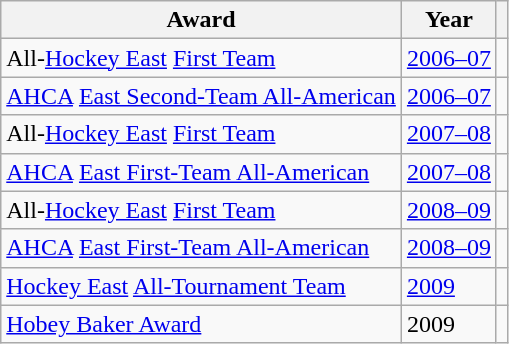<table class="wikitable">
<tr>
<th>Award</th>
<th>Year</th>
<th></th>
</tr>
<tr>
<td>All-<a href='#'>Hockey East</a> <a href='#'>First Team</a></td>
<td><a href='#'>2006–07</a></td>
<td></td>
</tr>
<tr>
<td><a href='#'>AHCA</a> <a href='#'>East Second-Team All-American</a></td>
<td><a href='#'>2006–07</a></td>
<td></td>
</tr>
<tr>
<td>All-<a href='#'>Hockey East</a> <a href='#'>First Team</a></td>
<td><a href='#'>2007–08</a></td>
<td></td>
</tr>
<tr>
<td><a href='#'>AHCA</a> <a href='#'>East First-Team All-American</a></td>
<td><a href='#'>2007–08</a></td>
<td></td>
</tr>
<tr>
<td>All-<a href='#'>Hockey East</a> <a href='#'>First Team</a></td>
<td><a href='#'>2008–09</a></td>
<td></td>
</tr>
<tr>
<td><a href='#'>AHCA</a> <a href='#'>East First-Team All-American</a></td>
<td><a href='#'>2008–09</a></td>
<td></td>
</tr>
<tr>
<td><a href='#'>Hockey East</a> <a href='#'>All-Tournament Team</a></td>
<td><a href='#'>2009</a></td>
<td></td>
</tr>
<tr>
<td><a href='#'>Hobey Baker Award</a></td>
<td>2009</td>
<td></td>
</tr>
</table>
